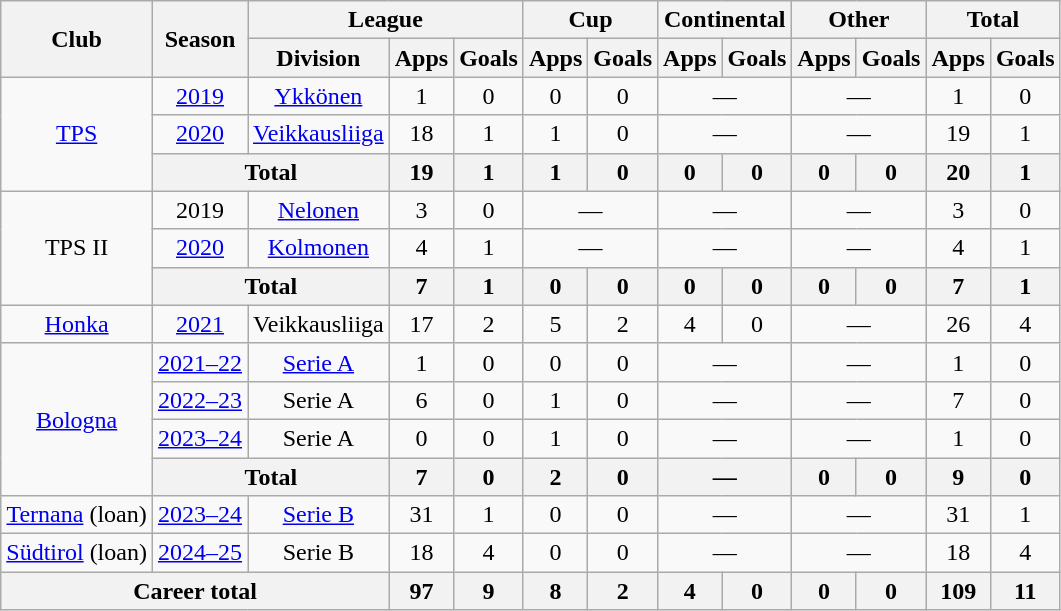<table class="wikitable" style="text-align: center">
<tr>
<th rowspan="2">Club</th>
<th rowspan="2">Season</th>
<th colspan="3">League</th>
<th colspan="2">Cup</th>
<th colspan="2">Continental</th>
<th colspan="2">Other</th>
<th colspan="2">Total</th>
</tr>
<tr>
<th>Division</th>
<th>Apps</th>
<th>Goals</th>
<th>Apps</th>
<th>Goals</th>
<th>Apps</th>
<th>Goals</th>
<th>Apps</th>
<th>Goals</th>
<th>Apps</th>
<th>Goals</th>
</tr>
<tr>
<td rowspan="3"><a href='#'>TPS</a></td>
<td><a href='#'>2019</a></td>
<td><a href='#'>Ykkönen</a></td>
<td>1</td>
<td>0</td>
<td>0</td>
<td>0</td>
<td colspan="2">—</td>
<td colspan="2">—</td>
<td>1</td>
<td>0</td>
</tr>
<tr>
<td><a href='#'>2020</a></td>
<td><a href='#'>Veikkausliiga</a></td>
<td>18</td>
<td>1</td>
<td>1</td>
<td>0</td>
<td colspan="2">—</td>
<td colspan="2">—</td>
<td>19</td>
<td>1</td>
</tr>
<tr>
<th colspan="2">Total</th>
<th>19</th>
<th>1</th>
<th>1</th>
<th>0</th>
<th>0</th>
<th>0</th>
<th>0</th>
<th>0</th>
<th>20</th>
<th>1</th>
</tr>
<tr>
<td rowspan=3>TPS II</td>
<td>2019</td>
<td><a href='#'>Nelonen</a></td>
<td>3</td>
<td>0</td>
<td colspan="2">—</td>
<td colspan="2">—</td>
<td colspan="2">—</td>
<td>3</td>
<td>0</td>
</tr>
<tr>
<td><a href='#'>2020</a></td>
<td><a href='#'>Kolmonen</a></td>
<td>4</td>
<td>1</td>
<td colspan="2">—</td>
<td colspan="2">—</td>
<td colspan="2">—</td>
<td>4</td>
<td>1</td>
</tr>
<tr>
<th colspan=2>Total</th>
<th>7</th>
<th>1</th>
<th>0</th>
<th>0</th>
<th>0</th>
<th>0</th>
<th>0</th>
<th>0</th>
<th>7</th>
<th>1</th>
</tr>
<tr>
<td><a href='#'>Honka</a></td>
<td><a href='#'>2021</a></td>
<td>Veikkausliiga</td>
<td>17</td>
<td>2</td>
<td>5</td>
<td>2</td>
<td>4</td>
<td>0</td>
<td colspan="2">—</td>
<td>26</td>
<td>4</td>
</tr>
<tr>
<td rowspan="4"><a href='#'>Bologna</a></td>
<td><a href='#'>2021–22</a></td>
<td><a href='#'>Serie A</a></td>
<td>1</td>
<td>0</td>
<td>0</td>
<td>0</td>
<td colspan="2">—</td>
<td colspan="2">—</td>
<td>1</td>
<td>0</td>
</tr>
<tr>
<td><a href='#'>2022–23</a></td>
<td>Serie A</td>
<td>6</td>
<td>0</td>
<td>1</td>
<td>0</td>
<td colspan="2">—</td>
<td colspan="2">—</td>
<td>7</td>
<td>0</td>
</tr>
<tr>
<td><a href='#'>2023–24</a></td>
<td>Serie A</td>
<td>0</td>
<td>0</td>
<td>1</td>
<td>0</td>
<td colspan="2">—</td>
<td colspan="2">—</td>
<td>1</td>
<td>0</td>
</tr>
<tr>
<th colspan=2>Total</th>
<th>7</th>
<th>0</th>
<th>2</th>
<th>0</th>
<th colspan="2">—</th>
<th>0</th>
<th>0</th>
<th>9</th>
<th>0</th>
</tr>
<tr>
<td><a href='#'>Ternana</a> (loan)</td>
<td><a href='#'>2023–24</a></td>
<td><a href='#'>Serie B</a></td>
<td>31</td>
<td>1</td>
<td>0</td>
<td>0</td>
<td colspan="2">—</td>
<td colspan="2">—</td>
<td>31</td>
<td>1</td>
</tr>
<tr>
<td><a href='#'>Südtirol</a> (loan)</td>
<td><a href='#'>2024–25</a></td>
<td>Serie B</td>
<td>18</td>
<td>4</td>
<td>0</td>
<td>0</td>
<td colspan="2">—</td>
<td colspan="2">—</td>
<td>18</td>
<td>4</td>
</tr>
<tr>
<th colspan=3>Career total</th>
<th>97</th>
<th>9</th>
<th>8</th>
<th>2</th>
<th>4</th>
<th>0</th>
<th>0</th>
<th>0</th>
<th>109</th>
<th>11</th>
</tr>
</table>
